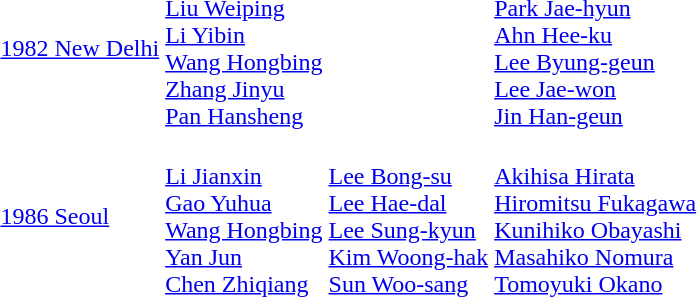<table>
<tr>
<td><a href='#'>1982 New Delhi</a></td>
<td><br><a href='#'>Liu Weiping</a><br><a href='#'>Li Yibin</a><br><a href='#'>Wang Hongbing</a><br><a href='#'>Zhang Jinyu</a><br><a href='#'>Pan Hansheng</a></td>
<td valign=top></td>
<td><br><a href='#'>Park Jae-hyun</a><br><a href='#'>Ahn Hee-ku</a><br><a href='#'>Lee Byung-geun</a><br><a href='#'>Lee Jae-won</a><br><a href='#'>Jin Han-geun</a></td>
</tr>
<tr>
<td><a href='#'>1986 Seoul</a></td>
<td><br><a href='#'>Li Jianxin</a><br><a href='#'>Gao Yuhua</a><br><a href='#'>Wang Hongbing</a><br><a href='#'>Yan Jun</a><br><a href='#'>Chen Zhiqiang</a></td>
<td><br><a href='#'>Lee Bong-su</a><br><a href='#'>Lee Hae-dal</a><br><a href='#'>Lee Sung-kyun</a><br><a href='#'>Kim Woong-hak</a><br><a href='#'>Sun Woo-sang</a></td>
<td><br><a href='#'>Akihisa Hirata</a><br><a href='#'>Hiromitsu Fukagawa</a><br><a href='#'>Kunihiko Obayashi</a><br><a href='#'>Masahiko Nomura</a><br><a href='#'>Tomoyuki Okano</a></td>
</tr>
</table>
